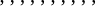<table class="mw-collapsible mw-collapsed" style="text-align: left;font-size:85%">
<tr>
<td>, , , , , , , , , , </td>
</tr>
</table>
